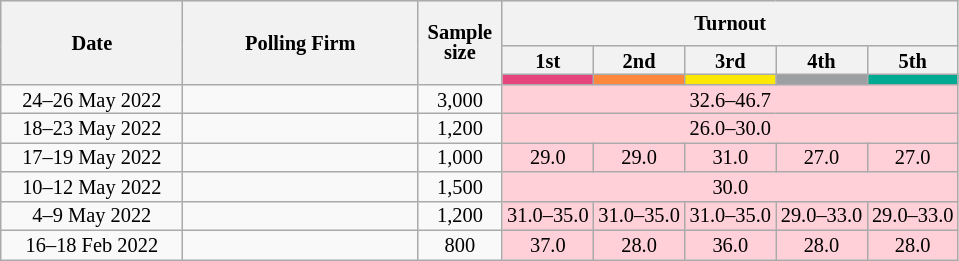<table class="wikitable" style="text-align:center;font-size:85%;line-height:13px">
<tr style="height:30px; background:#e9e9e9;">
<th style="width:115px;" rowspan="3">Date</th>
<th style="width:150px;" rowspan="3">Polling Firm</th>
<th style="width:50px;" rowspan="3">Sample size</th>
<th colspan="5">Turnout</th>
</tr>
<tr>
<th>1st</th>
<th>2nd</th>
<th>3rd</th>
<th>4th</th>
<th>5th</th>
</tr>
<tr>
<th style="background:#E5447C;"></th>
<th style="background:#FF883C;"></th>
<th style="background:#FDE704;"></th>
<th style="background:#9DA0A2;"></th>
<th style="background:#00A991;"></th>
</tr>
<tr>
<td>24–26 May 2022</td>
<td></td>
<td>3,000</td>
<td style="background:#FFD0D7" colspan="5">32.6–46.7</td>
</tr>
<tr>
<td>18–23 May 2022</td>
<td></td>
<td>1,200</td>
<td style="background:#FFD0D7" colspan="5">26.0–30.0</td>
</tr>
<tr>
<td>17–19 May 2022</td>
<td></td>
<td>1,000</td>
<td style="background:#FFD0D7">29.0</td>
<td style="background:#FFD0D7">29.0</td>
<td style="background:#FFD0D7">31.0</td>
<td style="background:#FFD0D7">27.0</td>
<td style="background:#FFD0D7">27.0</td>
</tr>
<tr>
<td>10–12 May 2022</td>
<td></td>
<td>1,500</td>
<td style="background:#FFD0D7" colspan="5">30.0</td>
</tr>
<tr>
<td>4–9 May 2022</td>
<td></td>
<td>1,200</td>
<td style="background:#FFD0D7">31.0–35.0</td>
<td style="background:#FFD0D7">31.0–35.0</td>
<td style="background:#FFD0D7">31.0–35.0</td>
<td style="background:#FFD0D7">29.0–33.0</td>
<td style="background:#FFD0D7">29.0–33.0</td>
</tr>
<tr>
<td>16–18 Feb 2022</td>
<td></td>
<td>800</td>
<td style="background:#FFD0D7">37.0</td>
<td style="background:#FFD0D7">28.0</td>
<td style="background:#FFD0D7">36.0</td>
<td style="background:#FFD0D7">28.0</td>
<td style="background:#FFD0D7">28.0</td>
</tr>
</table>
